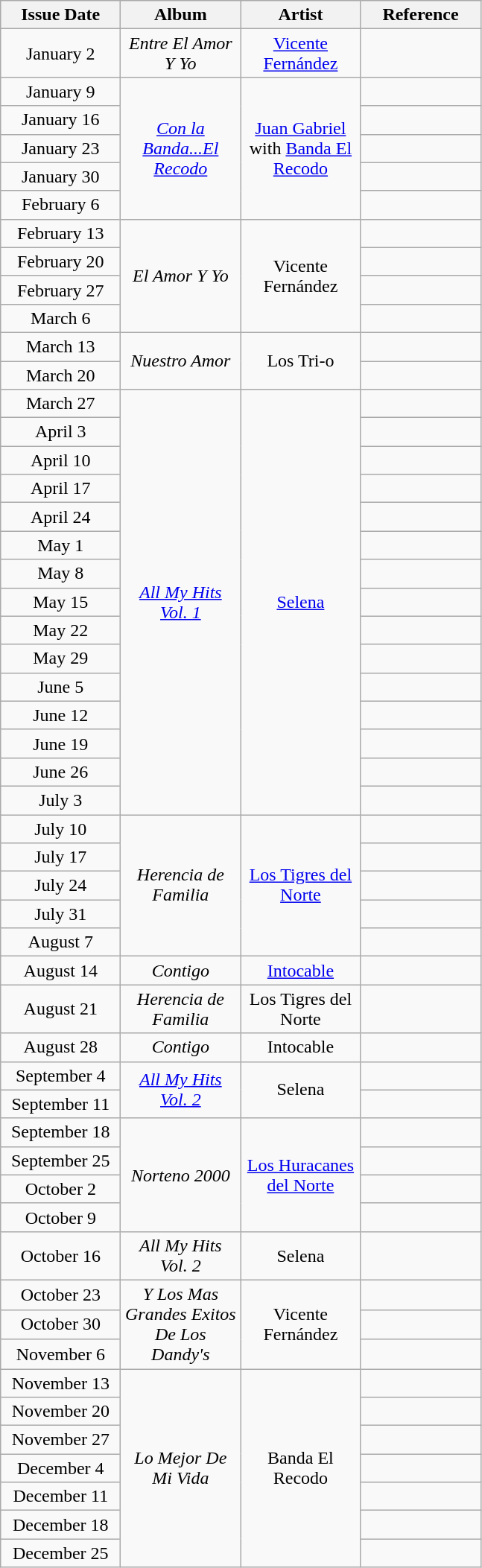<table class="wikitable" style="text-align: center">
<tr>
<th width="100"><strong>Issue Date</strong></th>
<th width="100"><strong>Album</strong></th>
<th width="100"><strong>Artist</strong></th>
<th width="100" class="unsortable"><strong>Reference</strong></th>
</tr>
<tr>
<td>January 2</td>
<td><em>Entre El Amor Y Yo</em></td>
<td><a href='#'>Vicente Fernández</a></td>
<td></td>
</tr>
<tr>
<td>January 9</td>
<td rowspan="5"><em><a href='#'>Con la Banda...El Recodo</a></em></td>
<td rowspan="5"><a href='#'>Juan Gabriel</a> with <a href='#'>Banda El Recodo</a></td>
<td></td>
</tr>
<tr>
<td>January 16</td>
<td></td>
</tr>
<tr>
<td>January 23</td>
<td></td>
</tr>
<tr>
<td>January 30</td>
<td></td>
</tr>
<tr>
<td>February 6</td>
<td></td>
</tr>
<tr>
<td>February 13</td>
<td rowspan="4"><em>El Amor Y Yo</em> </td>
<td rowspan="4">Vicente Fernández</td>
<td></td>
</tr>
<tr>
<td>February 20</td>
<td></td>
</tr>
<tr>
<td>February 27</td>
<td></td>
</tr>
<tr>
<td>March 6</td>
<td></td>
</tr>
<tr>
<td>March 13</td>
<td rowspan="2"><em>Nuestro Amor</em></td>
<td rowspan="2">Los Tri-o</td>
<td></td>
</tr>
<tr>
<td>March 20</td>
<td></td>
</tr>
<tr>
<td>March 27</td>
<td rowspan="15"><em><a href='#'>All My Hits Vol. 1</a></em></td>
<td rowspan="15"><a href='#'>Selena</a></td>
<td></td>
</tr>
<tr>
<td>April 3</td>
<td></td>
</tr>
<tr>
<td>April 10</td>
<td></td>
</tr>
<tr>
<td>April 17</td>
<td></td>
</tr>
<tr>
<td>April 24</td>
<td></td>
</tr>
<tr>
<td>May 1</td>
<td></td>
</tr>
<tr>
<td>May 8</td>
<td></td>
</tr>
<tr>
<td>May 15</td>
<td></td>
</tr>
<tr>
<td>May 22</td>
<td></td>
</tr>
<tr>
<td>May 29</td>
<td></td>
</tr>
<tr>
<td>June 5</td>
<td></td>
</tr>
<tr>
<td>June 12</td>
<td></td>
</tr>
<tr>
<td>June 19</td>
<td></td>
</tr>
<tr>
<td>June 26</td>
<td></td>
</tr>
<tr>
<td>July 3</td>
<td></td>
</tr>
<tr>
<td>July 10</td>
<td rowspan="5"><em>Herencia de Familia</em></td>
<td rowspan="5"><a href='#'>Los Tigres del Norte</a></td>
<td></td>
</tr>
<tr>
<td>July 17</td>
<td></td>
</tr>
<tr>
<td>July 24</td>
<td></td>
</tr>
<tr>
<td>July 31</td>
<td></td>
</tr>
<tr>
<td>August 7</td>
<td></td>
</tr>
<tr>
<td>August 14</td>
<td><em>Contigo</em></td>
<td><a href='#'>Intocable</a></td>
<td></td>
</tr>
<tr>
<td>August 21</td>
<td><em>Herencia de Familia</em></td>
<td>Los Tigres del Norte</td>
<td></td>
</tr>
<tr>
<td>August 28</td>
<td><em>Contigo</em> </td>
<td>Intocable</td>
<td></td>
</tr>
<tr>
<td>September 4</td>
<td rowspan="2"><em><a href='#'>All My Hits Vol. 2</a></em></td>
<td rowspan="2">Selena</td>
<td></td>
</tr>
<tr>
<td>September 11</td>
<td></td>
</tr>
<tr>
<td>September 18</td>
<td rowspan="4"><em>Norteno 2000</em></td>
<td rowspan="4"><a href='#'>Los Huracanes del Norte</a></td>
<td></td>
</tr>
<tr>
<td>September 25</td>
<td></td>
</tr>
<tr>
<td>October 2</td>
<td></td>
</tr>
<tr>
<td>October 9</td>
<td></td>
</tr>
<tr>
<td>October 16</td>
<td><em>All My Hits Vol. 2</em> </td>
<td>Selena</td>
<td></td>
</tr>
<tr>
<td>October 23</td>
<td rowspan="3"><em>Y Los Mas Grandes Exitos De Los Dandy's</em></td>
<td rowspan="3">Vicente Fernández</td>
<td></td>
</tr>
<tr>
<td>October 30</td>
<td></td>
</tr>
<tr>
<td>November 6</td>
<td></td>
</tr>
<tr>
<td>November 13</td>
<td rowspan="7"><em>Lo Mejor De Mi Vida</em></td>
<td rowspan="7">Banda El Recodo</td>
<td></td>
</tr>
<tr>
<td>November 20</td>
<td></td>
</tr>
<tr>
<td>November 27</td>
<td></td>
</tr>
<tr>
<td>December 4</td>
<td></td>
</tr>
<tr>
<td>December 11</td>
<td></td>
</tr>
<tr>
<td>December 18</td>
<td></td>
</tr>
<tr>
<td>December 25</td>
<td></td>
</tr>
</table>
